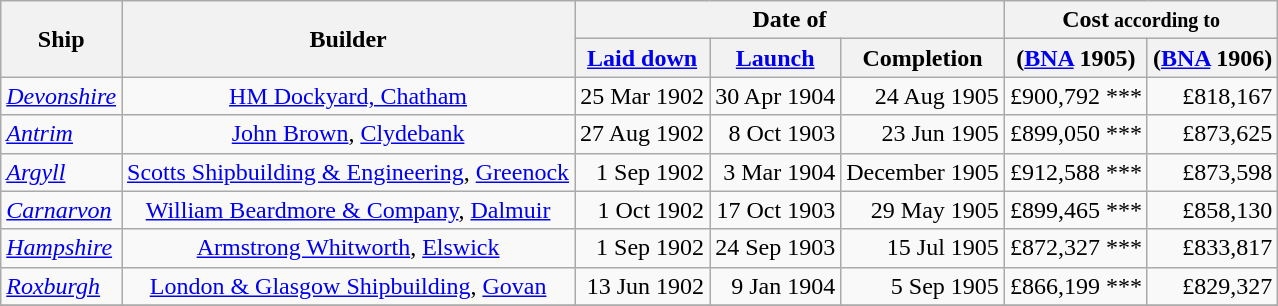<table class="wikitable plainrowheaders">
<tr>
<th scope="col" rowspan=2>Ship</th>
<th scope="col" align = center rowspan=2>Builder</th>
<th scope="col" colspan = 3>Date of</th>
<th scope="col" colspan = 2>Cost<small> according to</small></th>
</tr>
<tr valign="top">
<th align = center scope="col"><a href='#'>Laid down</a></th>
<th align = center scope="col"><a href='#'>Launch</a></th>
<th align = center scope="col">Completion</th>
<th scope="col" align = center>(<a href='#'>BNA</a> 1905)</th>
<th scope="col" align = center>(<a href='#'>BNA</a> 1906)</th>
</tr>
<tr valign=top>
<td scope="row"><a href='#'><em>Devonshire</em></a></td>
<td align=center><a href='#'>HM Dockyard, Chatham</a></td>
<td align=right>25 Mar 1902</td>
<td align=right>30 Apr 1904</td>
<td align=right>24 Aug 1905</td>
<td align=right>£900,792 ***</td>
<td align=right>£818,167</td>
</tr>
<tr valign=top>
<td scope="row"><a href='#'><em>Antrim</em></a></td>
<td align=center><a href='#'>John Brown</a>, <a href='#'>Clydebank</a></td>
<td align=right>27 Aug 1902</td>
<td align=right>8 Oct 1903</td>
<td align=right>23 Jun 1905</td>
<td align=right>£899,050 ***</td>
<td align=right>£873,625</td>
</tr>
<tr valign=top>
<td scope="row"><a href='#'><em>Argyll</em></a></td>
<td align=center><a href='#'>Scotts Shipbuilding & Engineering</a>, <a href='#'>Greenock</a></td>
<td align=right>1 Sep 1902</td>
<td align=right>3 Mar 1904</td>
<td align=right>December 1905</td>
<td align=right>£912,588 ***</td>
<td align=right>£873,598</td>
</tr>
<tr valign=top>
<td scope="row"><a href='#'><em>Carnarvon</em></a></td>
<td align=center><a href='#'>William Beardmore & Company</a>, <a href='#'>Dalmuir</a></td>
<td align=right>1 Oct 1902</td>
<td align=right>17 Oct 1903</td>
<td align=right>29 May 1905</td>
<td align=right>£899,465 ***</td>
<td align=right>£858,130</td>
</tr>
<tr valign=top>
<td scope="row"><a href='#'><em>Hampshire</em></a></td>
<td align=center><a href='#'>Armstrong Whitworth</a>, <a href='#'>Elswick</a></td>
<td align=right>1 Sep 1902</td>
<td align=right>24 Sep 1903</td>
<td align=right>15 Jul 1905</td>
<td align=right>£872,327 ***</td>
<td align=right>£833,817</td>
</tr>
<tr valign=top>
<td scope="row"><a href='#'><em>Roxburgh</em></a></td>
<td align=center><a href='#'>London & Glasgow Shipbuilding</a>, <a href='#'>Govan</a></td>
<td align=right>13 Jun 1902</td>
<td align=right>9 Jan 1904</td>
<td align=right>5 Sep 1905</td>
<td align=right>£866,199 ***</td>
<td align=right>£829,327</td>
</tr>
<tr>
</tr>
</table>
